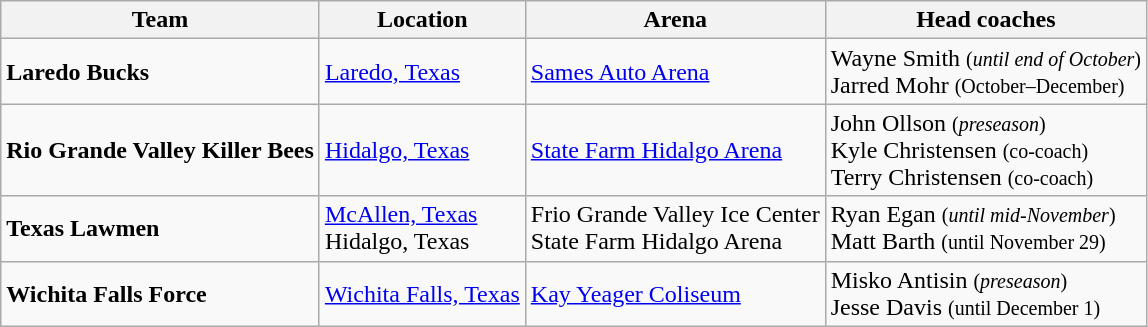<table class="wikitable" style="text-align:left">
<tr>
<th>Team</th>
<th>Location</th>
<th>Arena</th>
<th>Head coaches</th>
</tr>
<tr>
<td><strong>Laredo Bucks</strong></td>
<td><a href='#'>Laredo, Texas</a></td>
<td><a href='#'>Sames Auto Arena</a></td>
<td>Wayne Smith <small>(<em>until end of October</em>)</small><br>Jarred Mohr <small>(October–December)</small></td>
</tr>
<tr>
<td><strong>Rio Grande Valley Killer Bees</strong></td>
<td><a href='#'>Hidalgo, Texas</a></td>
<td><a href='#'>State Farm Hidalgo Arena</a></td>
<td>John Ollson <small>(<em>preseason</em>)</small><br>Kyle Christensen <small>(co-coach)</small><br>Terry Christensen <small>(co-coach)</small></td>
</tr>
<tr>
<td><strong>Texas Lawmen</strong></td>
<td><a href='#'>McAllen, Texas</a><br>Hidalgo, Texas</td>
<td>Frio Grande Valley Ice Center<br>State Farm Hidalgo Arena</td>
<td>Ryan Egan <small>(<em>until mid-November</em>)</small><br>Matt Barth <small>(until November 29)</small></td>
</tr>
<tr>
<td><strong>Wichita Falls Force</strong></td>
<td><a href='#'>Wichita Falls, Texas</a></td>
<td><a href='#'>Kay Yeager Coliseum</a></td>
<td>Misko Antisin <small>(<em>preseason</em>)</small><br>Jesse Davis <small>(until December 1)</small></td>
</tr>
</table>
